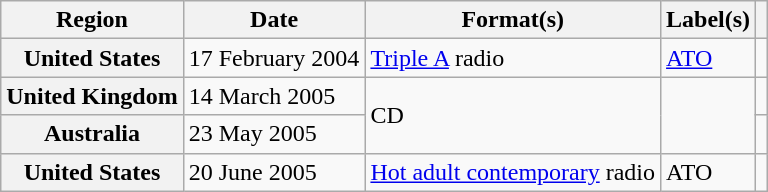<table class="wikitable plainrowheaders">
<tr>
<th scope="col">Region</th>
<th scope="col">Date</th>
<th scope="col">Format(s)</th>
<th scope="col">Label(s)</th>
<th scope="col"></th>
</tr>
<tr>
<th scope="row">United States</th>
<td>17 February 2004</td>
<td><a href='#'>Triple A</a> radio</td>
<td><a href='#'>ATO</a></td>
<td align="center"></td>
</tr>
<tr>
<th scope="row">United Kingdom</th>
<td>14 March 2005</td>
<td rowspan="2">CD</td>
<td rowspan="2"></td>
<td align="center"></td>
</tr>
<tr>
<th scope="row">Australia</th>
<td>23 May 2005</td>
<td align="center"></td>
</tr>
<tr>
<th scope="row">United States</th>
<td>20 June 2005</td>
<td><a href='#'>Hot adult contemporary</a> radio</td>
<td>ATO</td>
<td align="center"></td>
</tr>
</table>
